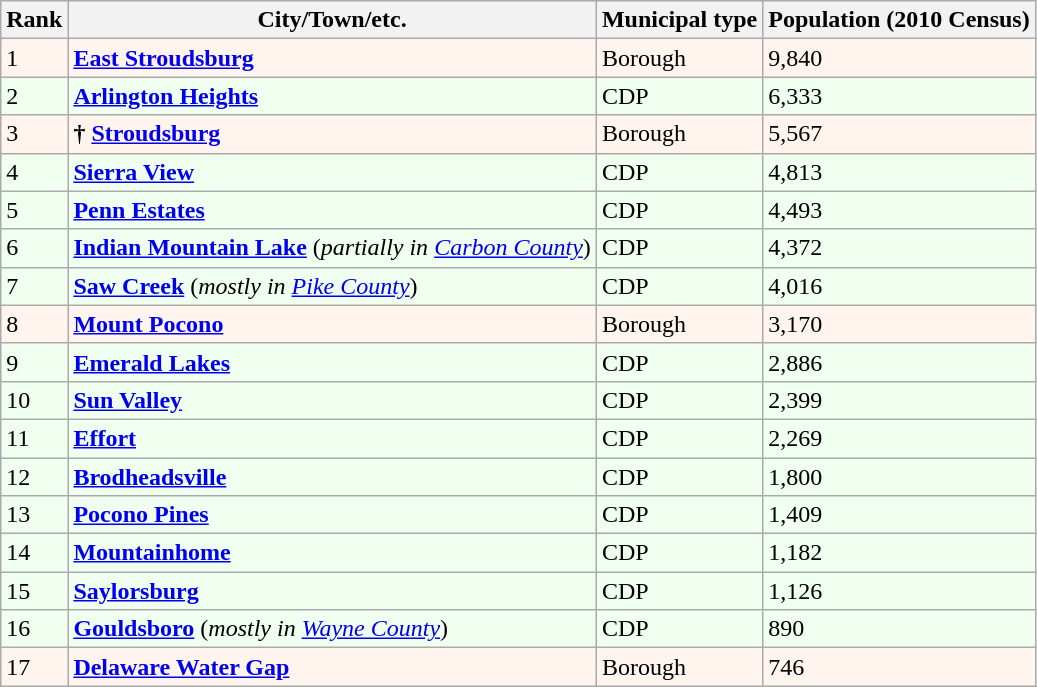<table class="wikitable sortable">
<tr>
<th>Rank</th>
<th>City/Town/etc.</th>
<th>Municipal type</th>
<th>Population (2010 Census)</th>
</tr>
<tr style="background:seaShell;">
<td>1</td>
<td><strong><a href='#'>East Stroudsburg</a></strong></td>
<td>Borough</td>
<td>9,840</td>
</tr>
<tr style="background:honeyDew;">
<td>2</td>
<td><strong><a href='#'>Arlington Heights</a></strong></td>
<td>CDP</td>
<td>6,333</td>
</tr>
<tr style="background:seaShell;">
<td>3</td>
<td><strong>†</strong> <strong><a href='#'>Stroudsburg</a></strong></td>
<td>Borough</td>
<td>5,567</td>
</tr>
<tr style="background:honeyDew;">
<td>4</td>
<td><strong><a href='#'>Sierra View</a></strong></td>
<td>CDP</td>
<td>4,813</td>
</tr>
<tr style="background:honeyDew;">
<td>5</td>
<td><strong><a href='#'>Penn Estates</a></strong></td>
<td>CDP</td>
<td>4,493</td>
</tr>
<tr style="background:honeyDew;">
<td>6</td>
<td><strong><a href='#'>Indian Mountain Lake</a></strong> (<em>partially in <a href='#'>Carbon County</a></em>)</td>
<td>CDP</td>
<td>4,372</td>
</tr>
<tr style="background:honeyDew;">
<td>7</td>
<td><strong><a href='#'>Saw Creek</a></strong> (<em>mostly in <a href='#'>Pike County</a></em>)</td>
<td>CDP</td>
<td>4,016</td>
</tr>
<tr style="background:seaShell;">
<td>8</td>
<td><strong><a href='#'>Mount Pocono</a></strong></td>
<td>Borough</td>
<td>3,170</td>
</tr>
<tr style="background:honeyDew;">
<td>9</td>
<td><strong><a href='#'>Emerald Lakes</a></strong></td>
<td>CDP</td>
<td>2,886</td>
</tr>
<tr style="background:honeyDew;">
<td>10</td>
<td><strong><a href='#'>Sun Valley</a></strong></td>
<td>CDP</td>
<td>2,399</td>
</tr>
<tr style="background:honeyDew;">
<td>11</td>
<td><strong><a href='#'>Effort</a></strong></td>
<td>CDP</td>
<td>2,269</td>
</tr>
<tr style="background:honeyDew;">
<td>12</td>
<td><strong><a href='#'>Brodheadsville</a></strong></td>
<td>CDP</td>
<td>1,800</td>
</tr>
<tr style="background:honeyDew;">
<td>13</td>
<td><strong><a href='#'>Pocono Pines</a></strong></td>
<td>CDP</td>
<td>1,409</td>
</tr>
<tr style="background:honeyDew;">
<td>14</td>
<td><strong><a href='#'>Mountainhome</a></strong></td>
<td>CDP</td>
<td>1,182</td>
</tr>
<tr style="background:honeyDew;">
<td>15</td>
<td><strong><a href='#'>Saylorsburg</a></strong></td>
<td>CDP</td>
<td>1,126</td>
</tr>
<tr style="background:honeyDew;">
<td>16</td>
<td><strong><a href='#'>Gouldsboro</a></strong> (<em>mostly in <a href='#'>Wayne County</a></em>)</td>
<td>CDP</td>
<td>890</td>
</tr>
<tr style="background:seaShell;">
<td>17</td>
<td><strong><a href='#'>Delaware Water Gap</a></strong></td>
<td>Borough</td>
<td>746</td>
</tr>
</table>
